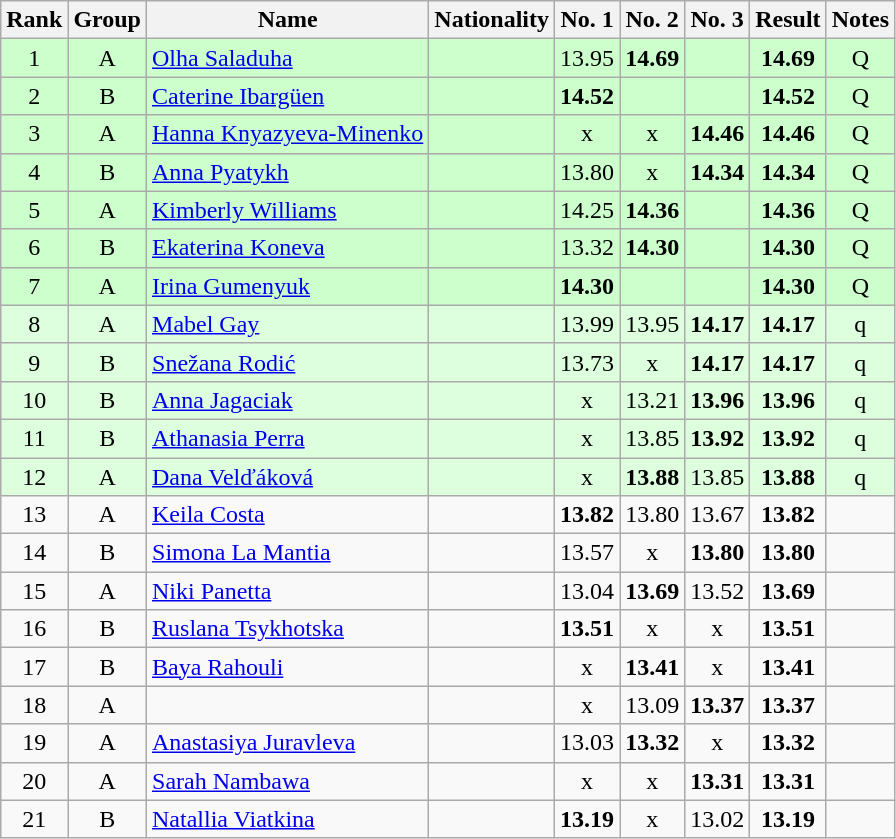<table class="wikitable sortable" style="text-align:center">
<tr>
<th>Rank</th>
<th>Group</th>
<th>Name</th>
<th>Nationality</th>
<th>No. 1</th>
<th>No. 2</th>
<th>No. 3</th>
<th>Result</th>
<th>Notes</th>
</tr>
<tr bgcolor=ccffcc>
<td>1</td>
<td>A</td>
<td align=left><a href='#'>Olha Saladuha</a></td>
<td align=left></td>
<td>13.95</td>
<td><strong>14.69</strong></td>
<td></td>
<td><strong>14.69</strong></td>
<td>Q</td>
</tr>
<tr bgcolor=ccffcc>
<td>2</td>
<td>B</td>
<td align=left><a href='#'>Caterine Ibargüen</a></td>
<td align=left></td>
<td><strong>14.52</strong></td>
<td></td>
<td></td>
<td><strong>14.52</strong></td>
<td>Q</td>
</tr>
<tr bgcolor=ccffcc>
<td>3</td>
<td>A</td>
<td align=left><a href='#'>Hanna Knyazyeva-Minenko</a></td>
<td align=left></td>
<td>x</td>
<td>x</td>
<td><strong>14.46</strong></td>
<td><strong>14.46</strong></td>
<td>Q</td>
</tr>
<tr bgcolor=ccffcc>
<td>4</td>
<td>B</td>
<td align=left><a href='#'>Anna Pyatykh</a></td>
<td align=left></td>
<td>13.80</td>
<td>x</td>
<td><strong>14.34</strong></td>
<td><strong>14.34</strong></td>
<td>Q</td>
</tr>
<tr bgcolor=ccffcc>
<td>5</td>
<td>A</td>
<td align=left><a href='#'>Kimberly Williams</a></td>
<td align=left></td>
<td>14.25</td>
<td><strong>14.36</strong></td>
<td></td>
<td><strong>14.36</strong></td>
<td>Q</td>
</tr>
<tr bgcolor=ccffcc>
<td>6</td>
<td>B</td>
<td align=left><a href='#'>Ekaterina Koneva</a></td>
<td align=left></td>
<td>13.32</td>
<td><strong>14.30</strong></td>
<td></td>
<td><strong>14.30</strong></td>
<td>Q</td>
</tr>
<tr bgcolor=ccffcc>
<td>7</td>
<td>A</td>
<td align=left><a href='#'>Irina Gumenyuk</a></td>
<td align=left></td>
<td><strong>14.30</strong></td>
<td></td>
<td></td>
<td><strong>14.30</strong></td>
<td>Q</td>
</tr>
<tr bgcolor=ddffdd>
<td>8</td>
<td>A</td>
<td align=left><a href='#'>Mabel Gay</a></td>
<td align=left></td>
<td>13.99</td>
<td>13.95</td>
<td><strong>14.17</strong></td>
<td><strong>14.17</strong></td>
<td>q</td>
</tr>
<tr bgcolor=ddffdd>
<td>9</td>
<td>B</td>
<td align=left><a href='#'>Snežana Rodić</a></td>
<td align=left></td>
<td>13.73</td>
<td>x</td>
<td><strong>14.17</strong></td>
<td><strong>14.17</strong></td>
<td>q</td>
</tr>
<tr bgcolor=ddffdd>
<td>10</td>
<td>B</td>
<td align=left><a href='#'>Anna Jagaciak</a></td>
<td align=left></td>
<td>x</td>
<td>13.21</td>
<td><strong>13.96</strong></td>
<td><strong>13.96</strong></td>
<td>q</td>
</tr>
<tr bgcolor=ddffdd>
<td>11</td>
<td>B</td>
<td align=left><a href='#'>Athanasia Perra</a></td>
<td align=left></td>
<td>x</td>
<td>13.85</td>
<td><strong>13.92</strong></td>
<td><strong>13.92</strong></td>
<td>q</td>
</tr>
<tr bgcolor=ddffdd>
<td>12</td>
<td>A</td>
<td align=left><a href='#'>Dana Velďáková</a></td>
<td align=left></td>
<td>x</td>
<td><strong>13.88</strong></td>
<td>13.85</td>
<td><strong>13.88</strong></td>
<td>q</td>
</tr>
<tr>
<td>13</td>
<td>A</td>
<td align=left><a href='#'>Keila Costa</a></td>
<td align=left></td>
<td><strong>13.82</strong></td>
<td>13.80</td>
<td>13.67</td>
<td><strong>13.82</strong></td>
<td></td>
</tr>
<tr>
<td>14</td>
<td>B</td>
<td align=left><a href='#'>Simona La Mantia</a></td>
<td align=left></td>
<td>13.57</td>
<td>x</td>
<td><strong>13.80</strong></td>
<td><strong>13.80</strong></td>
<td></td>
</tr>
<tr>
<td>15</td>
<td>A</td>
<td align=left><a href='#'>Niki Panetta</a></td>
<td align=left></td>
<td>13.04</td>
<td><strong>13.69</strong></td>
<td>13.52</td>
<td><strong>13.69</strong></td>
<td></td>
</tr>
<tr>
<td>16</td>
<td>B</td>
<td align=left><a href='#'>Ruslana Tsykhotska</a></td>
<td align=left></td>
<td><strong>13.51</strong></td>
<td>x</td>
<td>x</td>
<td><strong>13.51</strong></td>
<td></td>
</tr>
<tr>
<td>17</td>
<td>B</td>
<td align=left><a href='#'>Baya Rahouli</a></td>
<td align=left></td>
<td>x</td>
<td><strong>13.41</strong></td>
<td>x</td>
<td><strong>13.41</strong></td>
<td></td>
</tr>
<tr>
<td>18</td>
<td>A</td>
<td align=left></td>
<td align=left></td>
<td>x</td>
<td>13.09</td>
<td><strong>13.37</strong></td>
<td><strong>13.37</strong></td>
<td></td>
</tr>
<tr>
<td>19</td>
<td>A</td>
<td align=left><a href='#'>Anastasiya Juravleva</a></td>
<td align=left></td>
<td>13.03</td>
<td><strong>13.32</strong></td>
<td>x</td>
<td><strong>13.32</strong></td>
<td></td>
</tr>
<tr>
<td>20</td>
<td>A</td>
<td align=left><a href='#'>Sarah Nambawa</a></td>
<td align=left></td>
<td>x</td>
<td>x</td>
<td><strong>13.31</strong></td>
<td><strong>13.31</strong></td>
<td></td>
</tr>
<tr>
<td>21</td>
<td>B</td>
<td align=left><a href='#'>Natallia Viatkina</a></td>
<td align=left></td>
<td><strong>13.19</strong></td>
<td>x</td>
<td>13.02</td>
<td><strong>13.19</strong></td>
<td></td>
</tr>
</table>
